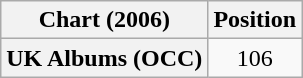<table class="wikitable plainrowheaders" style="text-align:center">
<tr>
<th scope="col">Chart (2006)</th>
<th scope="col">Position</th>
</tr>
<tr>
<th scope="row">UK Albums (OCC)</th>
<td>106</td>
</tr>
</table>
